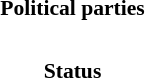<table class="toccolours" style="font-size:90%" width="250">
<tr>
<th>Political parties</th>
</tr>
<tr>
<td><br>


</td>
</tr>
<tr>
<th>Status</th>
</tr>
<tr>
<td></td>
</tr>
</table>
